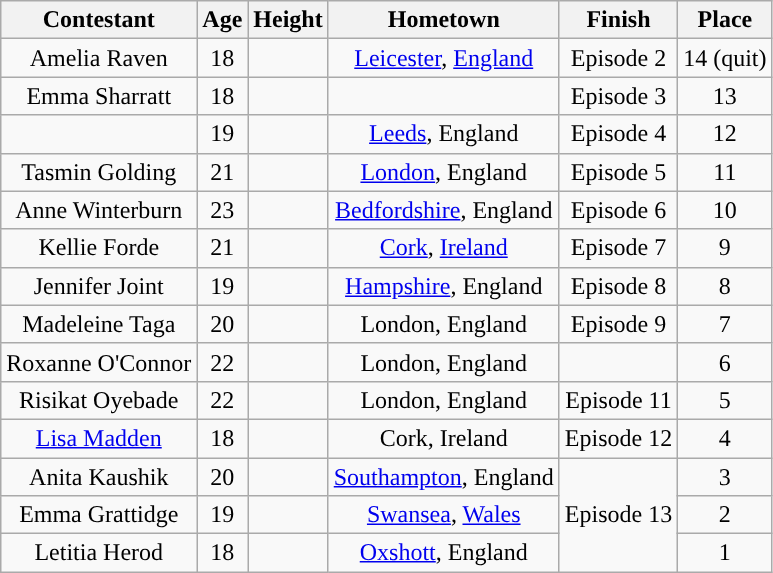<table class="wikitable sortable" style="text-align:center;">
<tr>
<th>Contestant</th>
<th>Age</th>
<th>Height</th>
<th>Hometown</th>
<th>Finish</th>
<th>Place</th>
</tr>
<tr>
<td>Amelia Raven</td>
<td>18</td>
<td></td>
<td><a href='#'>Leicester</a>, <a href='#'>England</a></td>
<td>Episode 2</td>
<td>14 (quit)</td>
</tr>
<tr>
<td>Emma Sharratt</td>
<td>18</td>
<td></td>
<td></td>
<td>Episode 3</td>
<td>13</td>
</tr>
<tr>
<td></td>
<td>19</td>
<td></td>
<td><a href='#'>Leeds</a>, England</td>
<td>Episode 4</td>
<td>12</td>
</tr>
<tr>
<td>Tasmin Golding</td>
<td>21</td>
<td></td>
<td><a href='#'>London</a>, England</td>
<td>Episode 5</td>
<td>11</td>
</tr>
<tr>
<td>Anne Winterburn</td>
<td>23</td>
<td></td>
<td><a href='#'>Bedfordshire</a>, England</td>
<td>Episode 6</td>
<td>10</td>
</tr>
<tr>
<td>Kellie Forde</td>
<td>21</td>
<td></td>
<td><a href='#'>Cork</a>, <a href='#'>Ireland</a></td>
<td>Episode 7</td>
<td>9</td>
</tr>
<tr>
<td>Jennifer Joint</td>
<td>19</td>
<td></td>
<td><a href='#'>Hampshire</a>, England</td>
<td>Episode 8</td>
<td>8</td>
</tr>
<tr>
<td>Madeleine Taga</td>
<td>20</td>
<td></td>
<td>London, England</td>
<td>Episode 9</td>
<td>7</td>
</tr>
<tr>
<td>Roxanne O'Connor</td>
<td>22</td>
<td></td>
<td>London, England</td>
<td></td>
<td>6</td>
</tr>
<tr>
<td>Risikat Oyebade</td>
<td>22</td>
<td></td>
<td>London, England</td>
<td>Episode 11</td>
<td>5</td>
</tr>
<tr>
<td><a href='#'>Lisa Madden</a></td>
<td>18</td>
<td></td>
<td>Cork, Ireland</td>
<td>Episode 12</td>
<td>4</td>
</tr>
<tr>
<td>Anita Kaushik</td>
<td>20</td>
<td></td>
<td><a href='#'>Southampton</a>, England</td>
<td rowspan=3>Episode 13</td>
<td>3</td>
</tr>
<tr>
<td>Emma Grattidge</td>
<td>19</td>
<td></td>
<td><a href='#'>Swansea</a>, <a href='#'>Wales</a></td>
<td>2</td>
</tr>
<tr>
<td>Letitia Herod</td>
<td>18</td>
<td></td>
<td><a href='#'>Oxshott</a>, England</td>
<td>1</td>
</tr>
</table>
